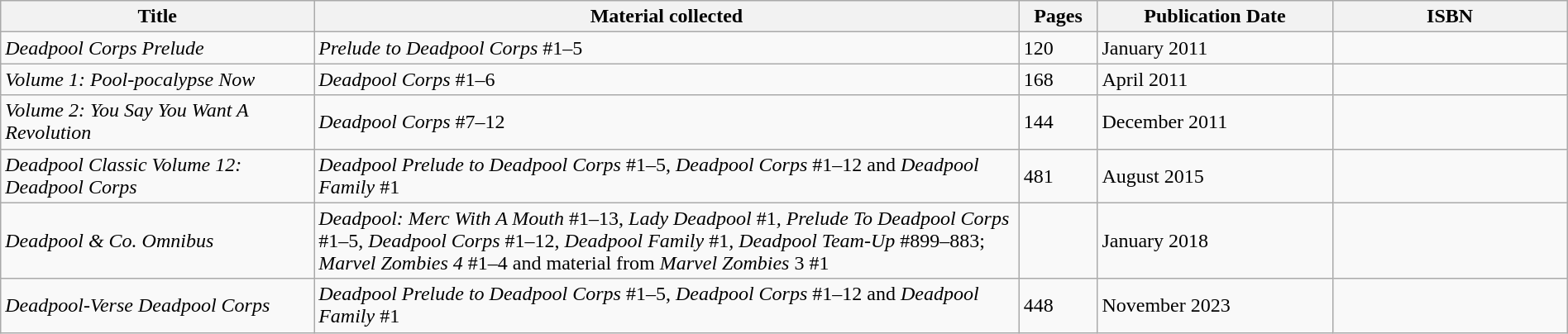<table class="wikitable" style="text-align:left;" width="100%">
<tr>
<th width="20%">Title</th>
<th width="45%">Material collected</th>
<th width="5%">Pages</th>
<th width="15%">Publication Date</th>
<th width="15%">ISBN</th>
</tr>
<tr>
<td><em>Deadpool Corps Prelude</em></td>
<td><em>Prelude to Deadpool Corps</em> #1–5</td>
<td>120</td>
<td>January 2011</td>
<td></td>
</tr>
<tr>
<td><em>Volume 1: Pool-pocalypse Now</em></td>
<td><em>Deadpool Corps</em> #1–6</td>
<td>168</td>
<td>April 2011</td>
<td></td>
</tr>
<tr>
<td><em>Volume 2: You Say You Want A Revolution</em></td>
<td><em>Deadpool Corps</em> #7–12</td>
<td>144</td>
<td>December 2011</td>
<td></td>
</tr>
<tr>
<td><em>Deadpool Classic Volume 12: Deadpool Corps</em></td>
<td><em>Deadpool Prelude to Deadpool Corps</em> #1–5, <em>Deadpool Corps</em> #1–12 and <em>Deadpool Family</em> #1</td>
<td>481</td>
<td>August 2015</td>
<td></td>
</tr>
<tr>
<td><em>Deadpool & Co. Omnibus</em></td>
<td><em>Deadpool: Merc With A Mouth</em> #1–13, <em>Lady Deadpool</em> #1<em>, Prelude To Deadpool Corps</em> #1–5, <em>Deadpool Corps</em> #1–12, <em>Deadpool Family</em> #1<em>, Deadpool Team-Up</em> #899–883; <em>Marvel Zombies 4</em> #1–4 and material from <em>Marvel Zombies</em> 3 #1</td>
<td></td>
<td>January 2018</td>
<td></td>
</tr>
<tr>
<td><em>Deadpool-Verse Deadpool Corps</em></td>
<td><em>Deadpool Prelude to Deadpool Corps</em> #1–5, <em>Deadpool Corps</em> #1–12 and <em>Deadpool Family</em> #1</td>
<td>448</td>
<td>November 2023</td>
<td></td>
</tr>
</table>
